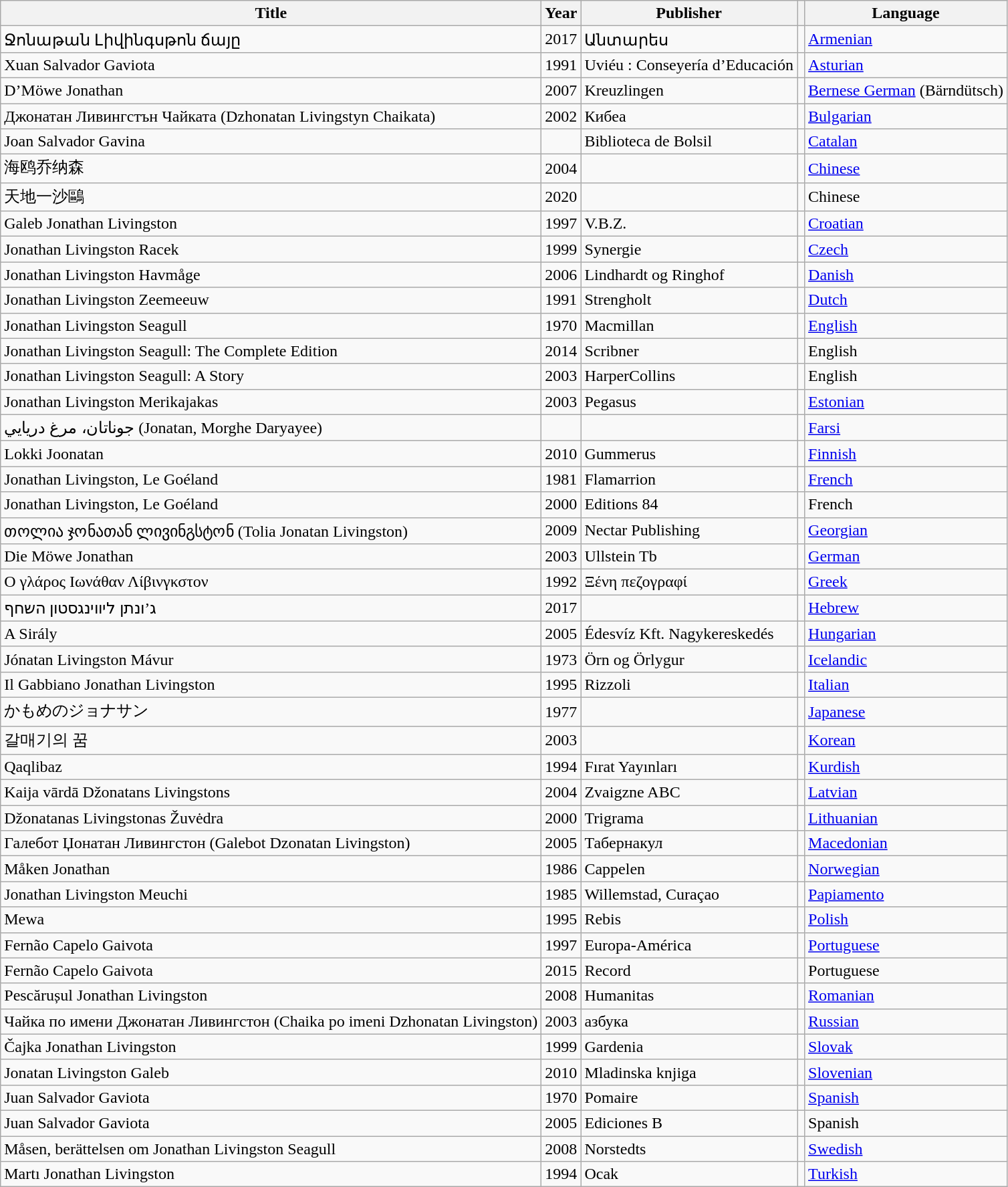<table class="wikitable sortable">
<tr>
<th>Title</th>
<th>Year</th>
<th>Publisher</th>
<th></th>
<th>Language</th>
</tr>
<tr>
<td>Ջոնաթան Լիվինգսթոն ճայը</td>
<td>2017</td>
<td>Անտարես</td>
<td></td>
<td><a href='#'>Armenian</a></td>
</tr>
<tr>
<td>Xuan Salvador Gaviota</td>
<td>1991</td>
<td>Uviéu : Conseyería d’Educación</td>
<td></td>
<td><a href='#'>Asturian</a></td>
</tr>
<tr>
<td>D’Möwe Jonathan</td>
<td>2007</td>
<td>Kreuzlingen</td>
<td></td>
<td><a href='#'>Bernese German</a> (Bärndütsch)</td>
</tr>
<tr>
<td>Джонатан Ливингстън Чайката   (Dzhonatan Livingstyn Chaikata)</td>
<td>2002</td>
<td>Кибеа</td>
<td></td>
<td><a href='#'>Bulgarian</a></td>
</tr>
<tr>
<td>Joan Salvador Gavina</td>
<td></td>
<td>Biblioteca de Bolsil</td>
<td></td>
<td><a href='#'>Catalan</a></td>
</tr>
<tr>
<td>海鸥乔纳森</td>
<td>2004</td>
<td></td>
<td></td>
<td><a href='#'>Chinese</a></td>
</tr>
<tr>
<td>天地一沙鷗</td>
<td>2020</td>
<td></td>
<td></td>
<td>Chinese</td>
</tr>
<tr>
<td>Galeb Jonathan Livingston</td>
<td>1997</td>
<td>V.B.Z.</td>
<td></td>
<td><a href='#'>Croatian</a></td>
</tr>
<tr>
<td>Jonathan Livingston Racek</td>
<td>1999</td>
<td>Synergie</td>
<td></td>
<td><a href='#'>Czech</a></td>
</tr>
<tr>
<td>Jonathan Livingston Havmåge</td>
<td>2006</td>
<td>Lindhardt og Ringhof</td>
<td></td>
<td><a href='#'>Danish</a></td>
</tr>
<tr>
<td>Jonathan Livingston Zeemeeuw</td>
<td>1991</td>
<td>Strengholt</td>
<td></td>
<td><a href='#'>Dutch</a></td>
</tr>
<tr>
<td>Jonathan Livingston Seagull</td>
<td>1970</td>
<td>Macmillan</td>
<td></td>
<td><a href='#'>English</a></td>
</tr>
<tr>
<td>Jonathan Livingston Seagull: The Complete Edition</td>
<td>2014</td>
<td>Scribner</td>
<td></td>
<td>English</td>
</tr>
<tr>
<td>Jonathan Livingston Seagull: A Story</td>
<td>2003</td>
<td>HarperCollins</td>
<td></td>
<td>English</td>
</tr>
<tr>
<td>Jonathan Livingston Merikajakas</td>
<td>2003</td>
<td>Pegasus</td>
<td></td>
<td><a href='#'>Estonian</a></td>
</tr>
<tr>
<td>جوناتان، مرغ دريايي (Jonatan, Morghe Daryayee)</td>
<td></td>
<td></td>
<td></td>
<td><a href='#'>Farsi</a></td>
</tr>
<tr>
<td>Lokki Joonatan</td>
<td>2010</td>
<td>Gummerus</td>
<td></td>
<td><a href='#'>Finnish</a></td>
</tr>
<tr>
<td>Jonathan Livingston, Le Goéland</td>
<td>1981</td>
<td>Flamarrion</td>
<td></td>
<td><a href='#'>French</a></td>
</tr>
<tr>
<td>Jonathan Livingston, Le Goéland</td>
<td>2000</td>
<td>Editions 84</td>
<td></td>
<td>French</td>
</tr>
<tr>
<td>თოლია ჯონათან ლივინგსტონ (Tolia Jonatan Livingston)</td>
<td>2009</td>
<td>Nectar Publishing</td>
<td></td>
<td><a href='#'>Georgian</a></td>
</tr>
<tr>
<td>Die Möwe Jonathan</td>
<td>2003</td>
<td>Ullstein Tb</td>
<td></td>
<td><a href='#'>German</a></td>
</tr>
<tr>
<td>Ο γλάρος Ιωνάθαν Λίβινγκστον</td>
<td>1992</td>
<td>Ξένη πεζογραφί</td>
<td></td>
<td><a href='#'>Greek</a></td>
</tr>
<tr>
<td>ג’ונתן ליווינגסטון השחף</td>
<td>2017</td>
<td></td>
<td></td>
<td><a href='#'>Hebrew</a></td>
</tr>
<tr>
<td>A Sirály</td>
<td>2005</td>
<td>Édesvíz Kft. Nagykereskedés</td>
<td></td>
<td><a href='#'>Hungarian</a></td>
</tr>
<tr>
<td>Jónatan Livingston Mávur</td>
<td>1973</td>
<td>Örn og Örlygur</td>
<td></td>
<td><a href='#'>Icelandic</a></td>
</tr>
<tr>
<td>Il Gabbiano Jonathan Livingston</td>
<td>1995</td>
<td>Rizzoli</td>
<td></td>
<td><a href='#'>Italian</a></td>
</tr>
<tr>
<td>かもめのジョナサン</td>
<td>1977</td>
<td></td>
<td></td>
<td><a href='#'>Japanese</a></td>
</tr>
<tr>
<td>갈매기의 꿈</td>
<td>2003</td>
<td></td>
<td></td>
<td><a href='#'>Korean</a></td>
</tr>
<tr>
<td>Qaqlibaz</td>
<td>1994</td>
<td>Fırat Yayınları</td>
<td></td>
<td><a href='#'>Kurdish</a></td>
</tr>
<tr>
<td>Kaija vārdā Džonatans Livingstons</td>
<td>2004</td>
<td>Zvaigzne ABC</td>
<td></td>
<td><a href='#'>Latvian</a></td>
</tr>
<tr>
<td>Džonatanas Livingstonas Žuvėdra</td>
<td>2000</td>
<td>Trigrama</td>
<td></td>
<td><a href='#'>Lithuanian</a></td>
</tr>
<tr>
<td>Галебот Џонатан Ливингстон (Galebot Dzonatan Livingston)</td>
<td>2005</td>
<td>Табернакул</td>
<td></td>
<td><a href='#'>Macedonian</a></td>
</tr>
<tr>
<td>Måken Jonathan</td>
<td>1986</td>
<td>Cappelen</td>
<td></td>
<td><a href='#'>Norwegian</a></td>
</tr>
<tr>
<td>Jonathan Livingston Meuchi</td>
<td>1985</td>
<td>Willemstad, Curaçao</td>
<td></td>
<td><a href='#'>Papiamento</a></td>
</tr>
<tr>
<td>Mewa</td>
<td>1995</td>
<td>Rebis</td>
<td></td>
<td><a href='#'>Polish</a></td>
</tr>
<tr>
<td>Fernão Capelo Gaivota</td>
<td>1997</td>
<td>Europa-América</td>
<td></td>
<td><a href='#'>Portuguese</a></td>
</tr>
<tr>
<td>Fernão Capelo Gaivota</td>
<td>2015</td>
<td>Record</td>
<td></td>
<td>Portuguese</td>
</tr>
<tr>
<td>Pescărușul Jonathan Livingston</td>
<td>2008</td>
<td>Humanitas</td>
<td></td>
<td><a href='#'>Romanian</a></td>
</tr>
<tr>
<td>Чайка по имени Джонатан Ливингстон (Chaika po imeni Dzhonatan Livingston)</td>
<td>2003</td>
<td>азбука</td>
<td></td>
<td><a href='#'>Russian</a></td>
</tr>
<tr>
<td>Čajka Jonathan Livingston</td>
<td>1999</td>
<td>Gardenia</td>
<td></td>
<td><a href='#'>Slovak</a></td>
</tr>
<tr>
<td>Jonatan Livingston Galeb</td>
<td>2010</td>
<td>Mladinska knjiga</td>
<td></td>
<td><a href='#'>Slovenian</a></td>
</tr>
<tr>
<td>Juan Salvador Gaviota</td>
<td>1970</td>
<td>Pomaire</td>
<td></td>
<td><a href='#'>Spanish</a></td>
</tr>
<tr>
<td>Juan Salvador Gaviota</td>
<td>2005</td>
<td>Ediciones B</td>
<td></td>
<td>Spanish</td>
</tr>
<tr>
<td>Måsen, berättelsen om Jonathan Livingston Seagull</td>
<td>2008</td>
<td>Norstedts</td>
<td></td>
<td><a href='#'>Swedish</a></td>
</tr>
<tr>
<td>Martı Jonathan Livingston</td>
<td>1994</td>
<td>Ocak</td>
<td></td>
<td><a href='#'>Turkish</a></td>
</tr>
</table>
